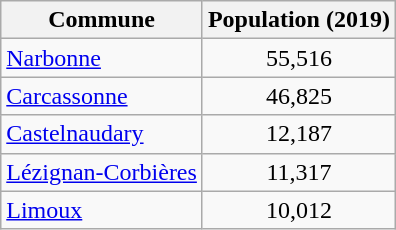<table class=wikitable>
<tr>
<th>Commune</th>
<th>Population (2019)</th>
</tr>
<tr>
<td><a href='#'>Narbonne</a></td>
<td style="text-align: center;">55,516</td>
</tr>
<tr>
<td><a href='#'>Carcassonne</a></td>
<td style="text-align: center;">46,825</td>
</tr>
<tr>
<td><a href='#'>Castelnaudary</a></td>
<td style="text-align: center;">12,187</td>
</tr>
<tr>
<td><a href='#'>Lézignan-Corbières</a></td>
<td style="text-align: center;">11,317</td>
</tr>
<tr>
<td><a href='#'>Limoux</a></td>
<td style="text-align: center;">10,012</td>
</tr>
</table>
